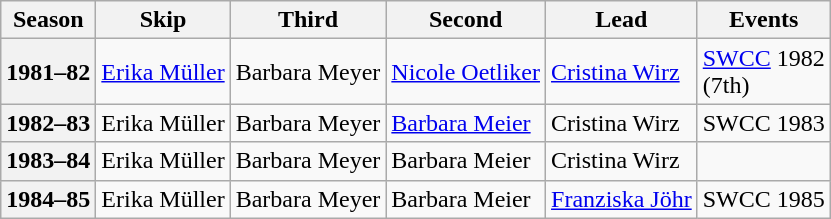<table class="wikitable">
<tr>
<th scope="col">Season</th>
<th scope="col">Skip</th>
<th scope="col">Third</th>
<th scope="col">Second</th>
<th scope="col">Lead</th>
<th scope="col">Events</th>
</tr>
<tr>
<th scope="row">1981–82</th>
<td><a href='#'>Erika Müller</a></td>
<td>Barbara Meyer</td>
<td><a href='#'>Nicole Oetliker</a></td>
<td><a href='#'>Cristina Wirz</a></td>
<td><a href='#'>SWCC</a> 1982 <br> (7th)</td>
</tr>
<tr>
<th scope="row">1982–83</th>
<td>Erika Müller</td>
<td>Barbara Meyer</td>
<td><a href='#'>Barbara Meier</a></td>
<td>Cristina Wirz</td>
<td>SWCC 1983 <br> </td>
</tr>
<tr>
<th scope="row">1983–84</th>
<td>Erika Müller</td>
<td>Barbara Meyer</td>
<td>Barbara Meier</td>
<td>Cristina Wirz</td>
<td> </td>
</tr>
<tr>
<th scope="row">1984–85</th>
<td>Erika Müller</td>
<td>Barbara Meyer</td>
<td>Barbara Meier</td>
<td><a href='#'>Franziska Jöhr</a></td>
<td>SWCC 1985 <br> </td>
</tr>
</table>
